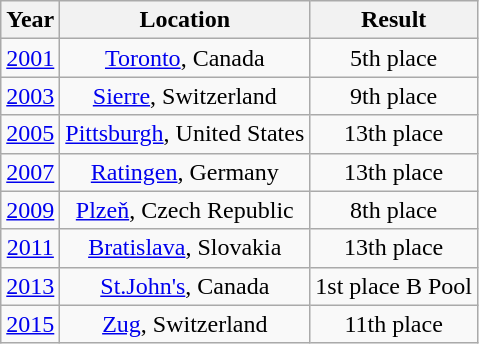<table class="wikitable" style="text-align:center;">
<tr>
<th>Year</th>
<th>Location</th>
<th>Result</th>
</tr>
<tr>
<td><a href='#'>2001</a></td>
<td><a href='#'>Toronto</a>, Canada</td>
<td>5th place</td>
</tr>
<tr>
<td><a href='#'>2003</a></td>
<td><a href='#'>Sierre</a>, Switzerland</td>
<td>9th place</td>
</tr>
<tr>
<td><a href='#'>2005</a></td>
<td><a href='#'>Pittsburgh</a>, United States</td>
<td>13th place</td>
</tr>
<tr>
<td><a href='#'>2007</a></td>
<td><a href='#'>Ratingen</a>, Germany</td>
<td>13th place</td>
</tr>
<tr>
<td><a href='#'>2009</a></td>
<td><a href='#'>Plzeň</a>, Czech Republic</td>
<td>8th place</td>
</tr>
<tr>
<td><a href='#'>2011</a></td>
<td><a href='#'>Bratislava</a>, Slovakia</td>
<td>13th place</td>
</tr>
<tr>
<td><a href='#'>2013</a></td>
<td><a href='#'>St.John's</a>, Canada</td>
<td>1st place B Pool</td>
</tr>
<tr>
<td><a href='#'>2015</a></td>
<td><a href='#'>Zug</a>, Switzerland</td>
<td>11th place</td>
</tr>
</table>
